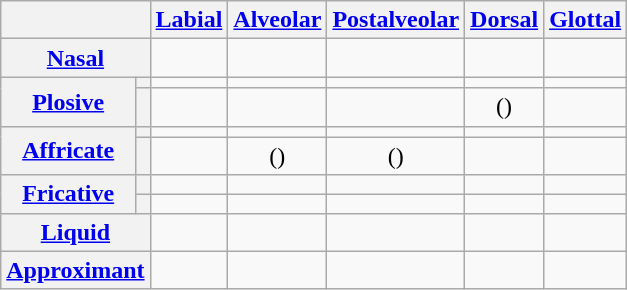<table class="wikitable" style=text-align:center>
<tr>
<th colspan="2"></th>
<th><a href='#'>Labial</a></th>
<th><a href='#'>Alveolar</a></th>
<th><a href='#'>Postalveolar</a></th>
<th><a href='#'>Dorsal</a></th>
<th><a href='#'>Glottal</a></th>
</tr>
<tr>
<th colspan="2"><a href='#'>Nasal</a></th>
<td></td>
<td></td>
<td></td>
<td></td>
<td></td>
</tr>
<tr>
<th rowspan="2"><a href='#'>Plosive</a></th>
<th></th>
<td></td>
<td></td>
<td></td>
<td></td>
<td></td>
</tr>
<tr>
<th></th>
<td></td>
<td></td>
<td></td>
<td>()</td>
<td></td>
</tr>
<tr>
<th rowspan="2"><a href='#'>Affricate</a></th>
<th></th>
<td></td>
<td></td>
<td></td>
<td></td>
<td></td>
</tr>
<tr>
<th></th>
<td></td>
<td>()</td>
<td>()</td>
<td></td>
<td></td>
</tr>
<tr>
<th rowspan="2"><a href='#'>Fricative</a></th>
<th></th>
<td></td>
<td></td>
<td></td>
<td></td>
<td></td>
</tr>
<tr>
<th></th>
<td></td>
<td></td>
<td></td>
<td></td>
<td></td>
</tr>
<tr>
<th colspan="2"><a href='#'>Liquid</a></th>
<td></td>
<td></td>
<td></td>
<td></td>
<td></td>
</tr>
<tr>
<th colspan="2"><a href='#'>Approximant</a></th>
<td></td>
<td></td>
<td></td>
<td></td>
<td></td>
</tr>
</table>
